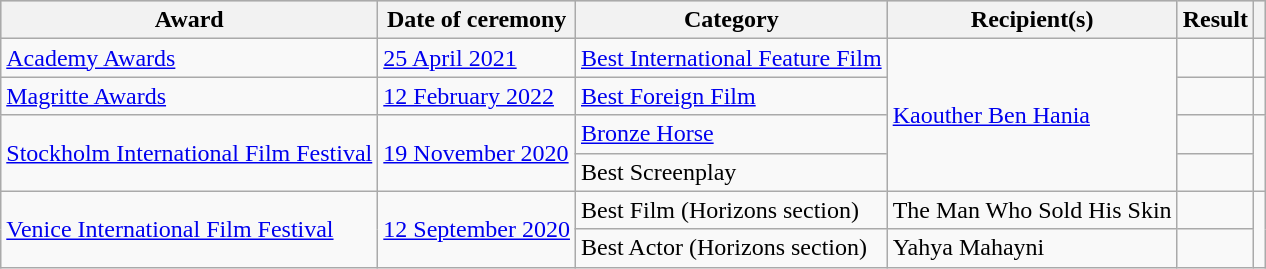<table class="wikitable sortable">
<tr style="background:#ccc; text-align:center;">
<th>Award</th>
<th>Date of ceremony</th>
<th>Category</th>
<th>Recipient(s)</th>
<th>Result</th>
<th class="unsortable"></th>
</tr>
<tr>
<td><a href='#'>Academy Awards</a></td>
<td><a href='#'>25 April 2021</a></td>
<td><a href='#'>Best International Feature Film</a></td>
<td rowspan="4"><a href='#'>Kaouther Ben Hania</a></td>
<td></td>
<td style="text-align:center;"></td>
</tr>
<tr>
<td><a href='#'>Magritte Awards</a></td>
<td><a href='#'>12 February 2022</a></td>
<td><a href='#'>Best Foreign Film</a></td>
<td></td>
<td style="text-align:center;"></td>
</tr>
<tr>
<td rowspan="2"><a href='#'>Stockholm International Film Festival</a></td>
<td rowspan="2"><a href='#'>19 November 2020</a></td>
<td><a href='#'>Bronze Horse</a></td>
<td></td>
<td rowspan=2 style="text-align:center;"></td>
</tr>
<tr>
<td>Best Screenplay</td>
<td></td>
</tr>
<tr>
<td rowspan="2"><a href='#'>Venice International Film Festival</a></td>
<td rowspan="2"><a href='#'>12 September 2020</a></td>
<td>Best Film (Horizons section)</td>
<td>The Man Who Sold His Skin</td>
<td></td>
<td rowspan=2 style="text-align:center;"></td>
</tr>
<tr>
<td>Best Actor (Horizons section)</td>
<td>Yahya Mahayni</td>
<td></td>
</tr>
</table>
